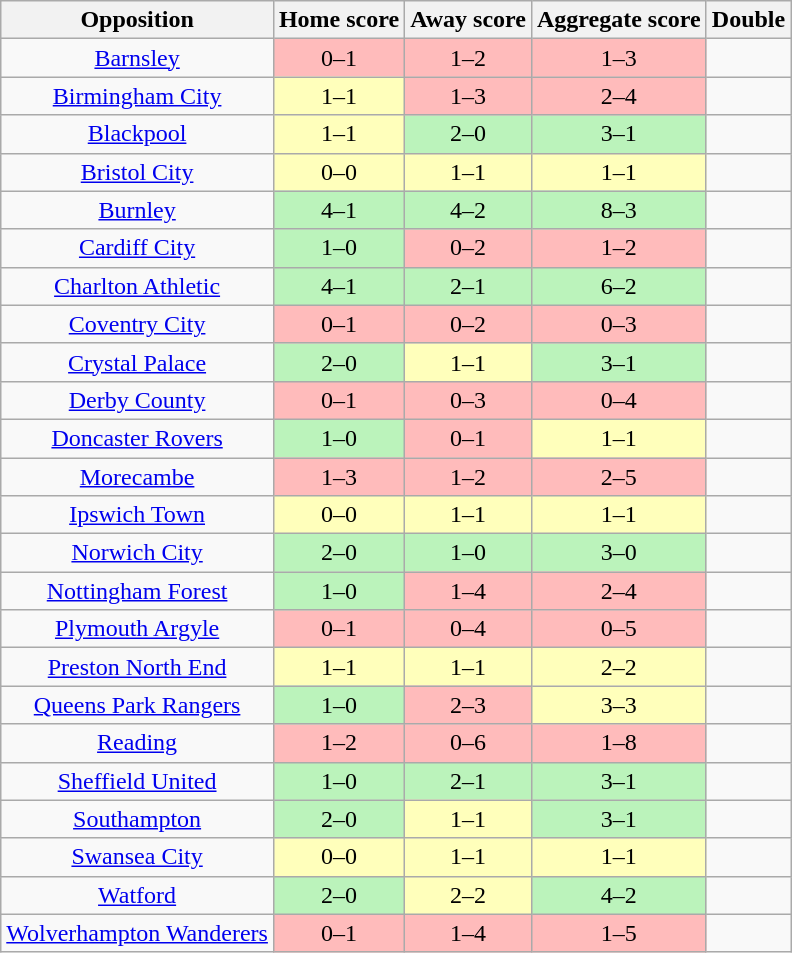<table class="wikitable" style="text-align: center;">
<tr>
<th>Opposition</th>
<th>Home score</th>
<th>Away score</th>
<th>Aggregate score</th>
<th>Double</th>
</tr>
<tr>
<td><a href='#'>Barnsley</a></td>
<td style="background:#ffbbbb;">0–1</td>
<td style="background:#ffbbbb;">1–2</td>
<td style="background:#ffbbbb;">1–3</td>
<td></td>
</tr>
<tr>
<td><a href='#'>Birmingham City</a></td>
<td style="background:#ffffbb;">1–1</td>
<td style="background:#ffbbbb;">1–3</td>
<td style="background:#ffbbbb;">2–4</td>
<td></td>
</tr>
<tr>
<td><a href='#'>Blackpool</a></td>
<td style="background:#ffffbb;">1–1</td>
<td style="background:#bbf3bb;">2–0</td>
<td style="background:#bbf3bb;">3–1</td>
<td></td>
</tr>
<tr>
<td><a href='#'>Bristol City</a></td>
<td style="background:#ffffbb;">0–0</td>
<td style="background:#ffffbb;">1–1</td>
<td style="background:#ffffbb;">1–1</td>
<td></td>
</tr>
<tr>
<td><a href='#'>Burnley</a></td>
<td style="background:#bbf3bb;">4–1</td>
<td style="background:#bbf3bb;">4–2</td>
<td style="background:#bbf3bb;">8–3</td>
<td></td>
</tr>
<tr>
<td><a href='#'>Cardiff City</a></td>
<td style="background:#bbf3bb;">1–0</td>
<td style="background:#ffbbbb;">0–2</td>
<td style="background:#ffbbbb;">1–2</td>
<td></td>
</tr>
<tr>
<td><a href='#'>Charlton Athletic</a></td>
<td style="background:#bbf3bb;">4–1</td>
<td style="background:#bbf3bb;">2–1</td>
<td style="background:#bbf3bb;">6–2</td>
<td></td>
</tr>
<tr>
<td><a href='#'>Coventry City</a></td>
<td style="background:#ffbbbb;">0–1</td>
<td style="background:#ffbbbb;">0–2</td>
<td style="background:#ffbbbb;">0–3</td>
<td></td>
</tr>
<tr>
<td><a href='#'>Crystal Palace</a></td>
<td style="background:#bbf3bb;">2–0</td>
<td style="background:#ffffbb;">1–1</td>
<td style="background:#bbf3bb;">3–1</td>
<td></td>
</tr>
<tr>
<td><a href='#'>Derby County</a></td>
<td style="background:#fbb;">0–1</td>
<td style="background:#fbb;">0–3</td>
<td style="background:#fbb;">0–4</td>
<td></td>
</tr>
<tr>
<td><a href='#'>Doncaster Rovers</a></td>
<td style="background:#bbf3bb">1–0</td>
<td style="background:#fbb;">0–1</td>
<td style="background:#ffffbb;">1–1</td>
<td></td>
</tr>
<tr>
<td><a href='#'>Morecambe</a></td>
<td style="background:#fbb;">1–3</td>
<td style="background:#fbb;">1–2</td>
<td style="background:#fbb;">2–5</td>
<td></td>
</tr>
<tr>
<td><a href='#'>Ipswich Town</a></td>
<td style="background:#ffffbb;">0–0</td>
<td style="background:#ffffbb;">1–1</td>
<td style="background:#ffffbb;">1–1</td>
<td></td>
</tr>
<tr>
<td><a href='#'>Norwich City</a></td>
<td style="background:#bbf3bb;">2–0</td>
<td style="background:#bbf3bb;">1–0</td>
<td style="background:#bbf3bb;">3–0</td>
<td></td>
</tr>
<tr>
<td><a href='#'>Nottingham Forest</a></td>
<td style="background:#bbf3bb;">1–0</td>
<td style="background:#fbb;">1–4</td>
<td style="background:#fbb;">2–4</td>
<td></td>
</tr>
<tr>
<td><a href='#'>Plymouth Argyle</a></td>
<td style="background:#fbb;">0–1</td>
<td style="background:#fbb;">0–4</td>
<td style="background:#fbb;">0–5</td>
<td></td>
</tr>
<tr>
<td><a href='#'>Preston North End</a></td>
<td style="background:#ffffbb;">1–1</td>
<td style="background:#ffffbb;">1–1</td>
<td style="background:#ffffbb;">2–2</td>
<td></td>
</tr>
<tr>
<td><a href='#'>Queens Park Rangers</a></td>
<td style="background:#bbf3bb;">1–0</td>
<td style="background:#fbb;">2–3</td>
<td style="background:#ffffbb;">3–3</td>
<td></td>
</tr>
<tr>
<td><a href='#'>Reading</a></td>
<td style="background:#fbb;">1–2</td>
<td style="background:#fbb;">0–6</td>
<td style="background:#fbb;">1–8</td>
<td></td>
</tr>
<tr>
<td><a href='#'>Sheffield United</a></td>
<td style="background:#bbf3bb;">1–0</td>
<td style="background:#bbf3bb;">2–1</td>
<td style="background:#bbf3bb;">3–1</td>
<td></td>
</tr>
<tr>
<td><a href='#'>Southampton</a></td>
<td style="background:#bbf3bb;">2–0</td>
<td style="background:#ffffbb;">1–1</td>
<td style="background:#bbf3bb;">3–1</td>
<td></td>
</tr>
<tr>
<td><a href='#'>Swansea City</a></td>
<td style="background:#ffffbb;">0–0</td>
<td style="background:#ffffbb;">1–1</td>
<td style="background:#ffffbb;">1–1</td>
<td></td>
</tr>
<tr>
<td><a href='#'>Watford</a></td>
<td style="background:#bbf3bb;">2–0</td>
<td style="background:#ffffbb;">2–2</td>
<td style="background:#bbf3bb;">4–2</td>
<td></td>
</tr>
<tr>
<td><a href='#'>Wolverhampton Wanderers</a></td>
<td style="background:#fbb;">0–1</td>
<td style="background:#fbb;">1–4</td>
<td style="background:#fbb;">1–5</td>
<td></td>
</tr>
</table>
